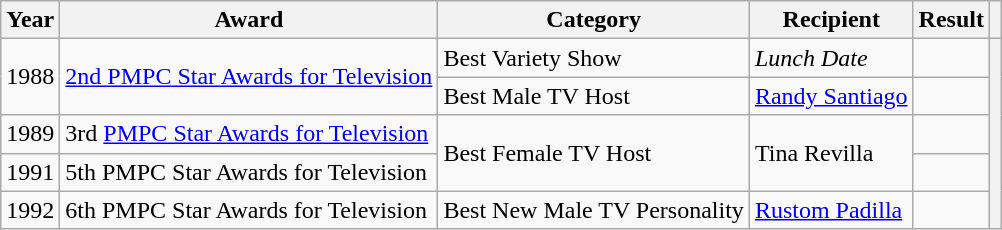<table class="wikitable">
<tr>
<th>Year</th>
<th>Award</th>
<th>Category</th>
<th>Recipient</th>
<th>Result</th>
<th></th>
</tr>
<tr>
<td rowspan=2>1988</td>
<td rowspan=2><a href='#'>2nd PMPC Star Awards for Television</a></td>
<td>Best Variety Show</td>
<td><em>Lunch Date</em></td>
<td></td>
<th rowspan=5></th>
</tr>
<tr>
<td>Best Male TV Host</td>
<td><a href='#'>Randy Santiago</a></td>
<td></td>
</tr>
<tr>
<td>1989</td>
<td>3rd <a href='#'>PMPC Star Awards for Television</a></td>
<td rowspan=2>Best Female TV Host</td>
<td rowspan=2>Tina Revilla</td>
<td></td>
</tr>
<tr>
<td>1991</td>
<td>5th PMPC Star Awards for Television</td>
<td></td>
</tr>
<tr>
<td>1992</td>
<td>6th PMPC Star Awards for Television</td>
<td>Best New Male TV Personality</td>
<td><a href='#'>Rustom Padilla</a></td>
<td></td>
</tr>
</table>
